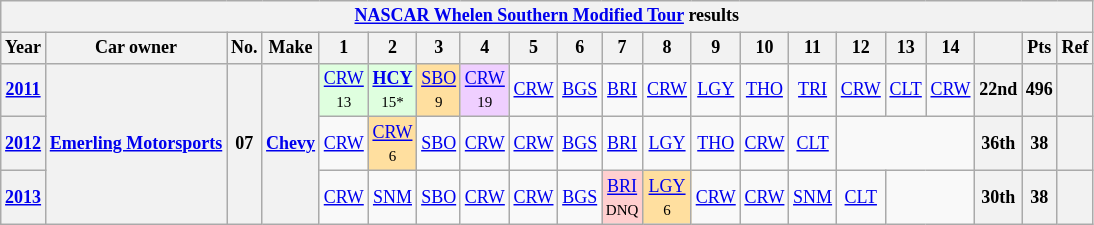<table class="wikitable" style="text-align:center; font-size:75%">
<tr>
<th colspan=21><a href='#'>NASCAR Whelen Southern Modified Tour</a> results</th>
</tr>
<tr>
<th>Year</th>
<th>Car owner</th>
<th>No.</th>
<th>Make</th>
<th>1</th>
<th>2</th>
<th>3</th>
<th>4</th>
<th>5</th>
<th>6</th>
<th>7</th>
<th>8</th>
<th>9</th>
<th>10</th>
<th>11</th>
<th>12</th>
<th>13</th>
<th>14</th>
<th></th>
<th>Pts</th>
<th>Ref</th>
</tr>
<tr>
<th><a href='#'>2011</a></th>
<th rowspan=3><a href='#'>Emerling Motorsports</a></th>
<th rowspan=3>07</th>
<th rowspan=3><a href='#'>Chevy</a></th>
<td style="background:#DFFFDF;"><a href='#'>CRW</a><br><small>13</small></td>
<td style="background:#DFFFDF;"><strong><a href='#'>HCY</a></strong><br><small>15*</small></td>
<td style="background:#FFDF9F;"><a href='#'>SBO</a><br><small>9</small></td>
<td style="background:#EFCFFF;"><a href='#'>CRW</a><br><small>19</small></td>
<td><a href='#'>CRW</a></td>
<td><a href='#'>BGS</a></td>
<td><a href='#'>BRI</a></td>
<td><a href='#'>CRW</a></td>
<td><a href='#'>LGY</a></td>
<td><a href='#'>THO</a></td>
<td><a href='#'>TRI</a></td>
<td><a href='#'>CRW</a></td>
<td><a href='#'>CLT</a></td>
<td><a href='#'>CRW</a></td>
<th>22nd</th>
<th>496</th>
<th></th>
</tr>
<tr>
<th><a href='#'>2012</a></th>
<td><a href='#'>CRW</a></td>
<td style="background:#FFDF9F;"><a href='#'>CRW</a><br><small>6</small></td>
<td><a href='#'>SBO</a></td>
<td><a href='#'>CRW</a></td>
<td><a href='#'>CRW</a></td>
<td><a href='#'>BGS</a></td>
<td><a href='#'>BRI</a></td>
<td><a href='#'>LGY</a></td>
<td><a href='#'>THO</a></td>
<td><a href='#'>CRW</a></td>
<td><a href='#'>CLT</a></td>
<td colspan=3></td>
<th>36th</th>
<th>38</th>
<th></th>
</tr>
<tr>
<th><a href='#'>2013</a></th>
<td><a href='#'>CRW</a></td>
<td><a href='#'>SNM</a></td>
<td><a href='#'>SBO</a></td>
<td><a href='#'>CRW</a></td>
<td><a href='#'>CRW</a></td>
<td><a href='#'>BGS</a></td>
<td style="background:#FFCFCF;"><a href='#'>BRI</a><br><small>DNQ</small></td>
<td style="background:#FFDF9F;"><a href='#'>LGY</a><br><small>6</small></td>
<td><a href='#'>CRW</a></td>
<td><a href='#'>CRW</a></td>
<td><a href='#'>SNM</a></td>
<td><a href='#'>CLT</a></td>
<td colspan=2></td>
<th>30th</th>
<th>38</th>
<th></th>
</tr>
</table>
